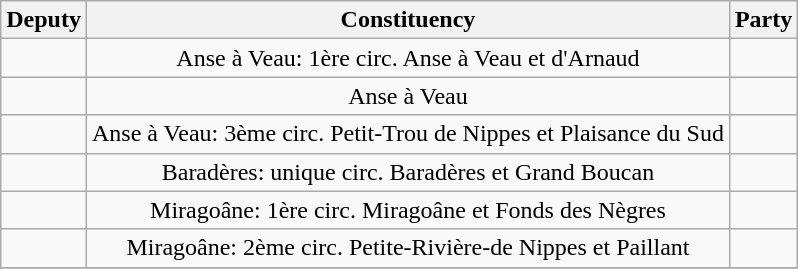<table class="wikitable" style="text-align:center;">
<tr>
<th>Deputy</th>
<th>Constituency</th>
<th>Party</th>
</tr>
<tr>
<td></td>
<td>Anse à Veau: 1ère circ. Anse à Veau et d'Arnaud</td>
<td></td>
</tr>
<tr>
<td></td>
<td>Anse à Veau</td>
<td></td>
</tr>
<tr>
<td></td>
<td>Anse à Veau: 3ème circ. Petit-Trou de Nippes et Plaisance du Sud</td>
<td></td>
</tr>
<tr>
<td></td>
<td>Baradères: unique circ. Baradères et Grand Boucan</td>
<td></td>
</tr>
<tr>
<td></td>
<td>Miragoâne: 1ère circ. Miragoâne et Fonds des Nègres</td>
<td></td>
</tr>
<tr>
<td></td>
<td>Miragoâne: 2ème circ. Petite-Rivière-de Nippes et Paillant</td>
<td></td>
</tr>
<tr>
</tr>
</table>
